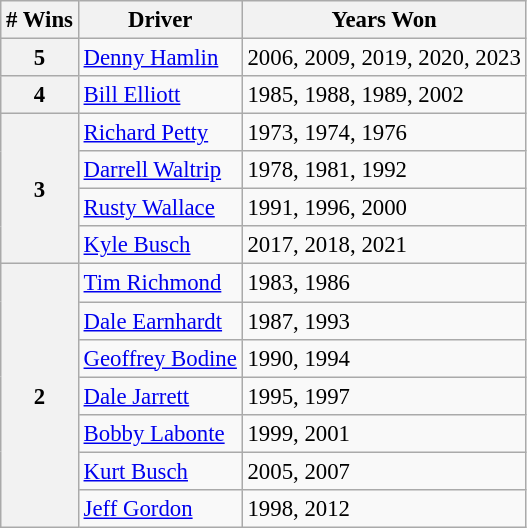<table class="wikitable" style="font-size: 95%;">
<tr>
<th># Wins</th>
<th>Driver</th>
<th>Years Won</th>
</tr>
<tr>
<th rowspan="1">5</th>
<td><a href='#'>Denny Hamlin</a></td>
<td>2006, 2009, 2019, 2020, 2023</td>
</tr>
<tr>
<th rowspan="1">4</th>
<td><a href='#'>Bill Elliott</a></td>
<td>1985, 1988, 1989, 2002</td>
</tr>
<tr>
<th rowspan="4">3</th>
<td><a href='#'>Richard Petty</a></td>
<td>1973, 1974, 1976</td>
</tr>
<tr>
<td><a href='#'>Darrell Waltrip</a></td>
<td>1978, 1981, 1992</td>
</tr>
<tr>
<td><a href='#'>Rusty Wallace</a></td>
<td>1991, 1996, 2000</td>
</tr>
<tr>
<td><a href='#'>Kyle Busch</a></td>
<td>2017, 2018, 2021</td>
</tr>
<tr>
<th rowspan="7">2</th>
<td><a href='#'>Tim Richmond</a></td>
<td>1983, 1986</td>
</tr>
<tr>
<td><a href='#'>Dale Earnhardt</a></td>
<td>1987, 1993</td>
</tr>
<tr>
<td><a href='#'>Geoffrey Bodine</a></td>
<td>1990, 1994</td>
</tr>
<tr>
<td><a href='#'>Dale Jarrett</a></td>
<td>1995, 1997</td>
</tr>
<tr>
<td><a href='#'>Bobby Labonte</a></td>
<td>1999, 2001</td>
</tr>
<tr>
<td><a href='#'>Kurt Busch</a></td>
<td>2005, 2007</td>
</tr>
<tr>
<td><a href='#'>Jeff Gordon</a></td>
<td>1998, 2012</td>
</tr>
</table>
